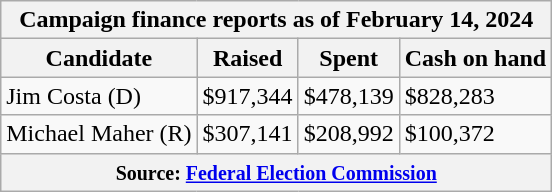<table class="wikitable sortable">
<tr>
<th colspan=4>Campaign finance reports as of February 14, 2024</th>
</tr>
<tr style="text-align:center;">
<th>Candidate</th>
<th>Raised</th>
<th>Spent</th>
<th>Cash on hand</th>
</tr>
<tr>
<td>Jim Costa (D)</td>
<td>$917,344</td>
<td>$478,139</td>
<td>$828,283</td>
</tr>
<tr>
<td>Michael Maher (R)</td>
<td>$307,141</td>
<td>$208,992</td>
<td>$100,372</td>
</tr>
<tr>
<th colspan="4"><small>Source: <a href='#'>Federal Election Commission</a></small></th>
</tr>
</table>
